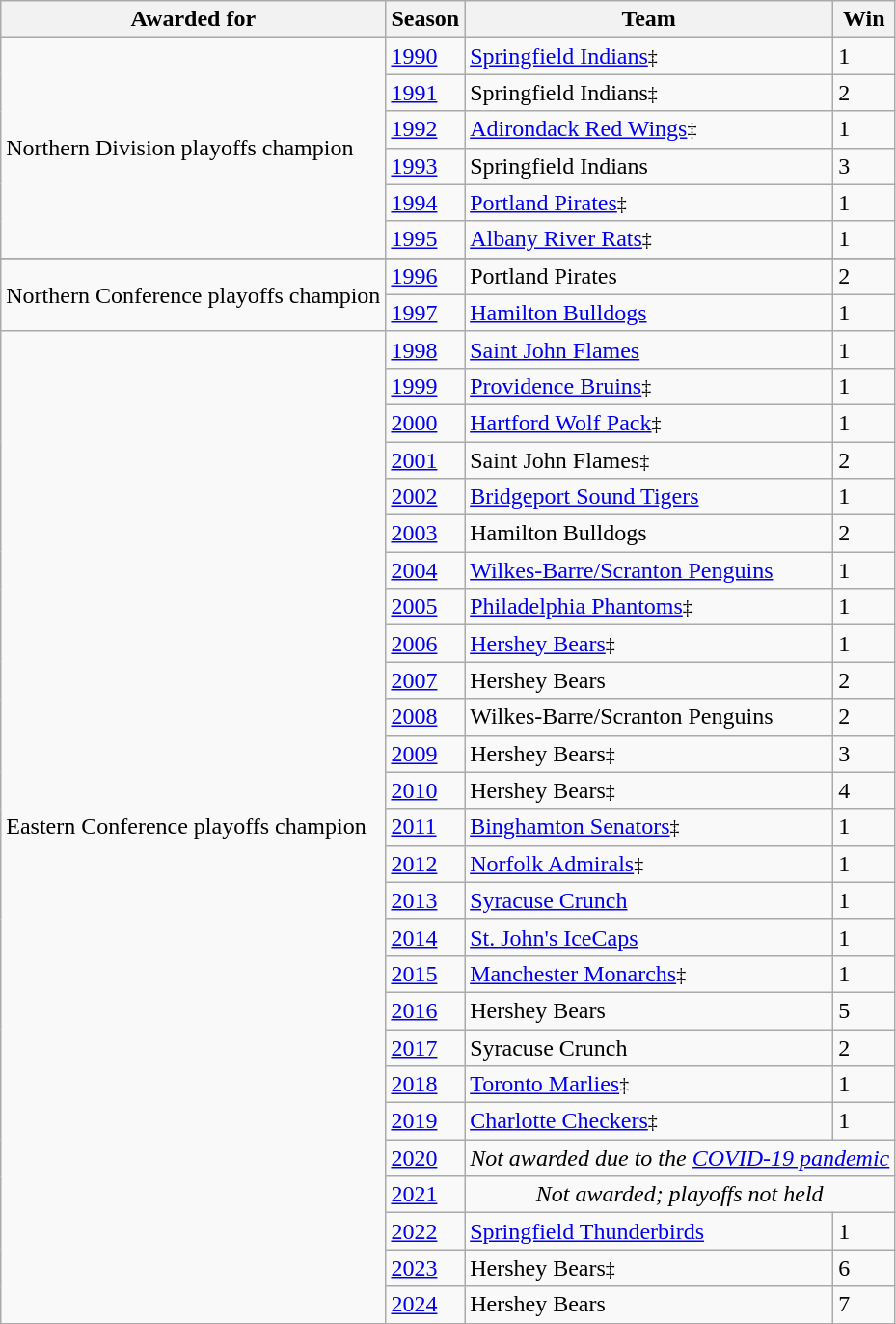<table class="wikitable sortable">
<tr>
<th>Awarded for</th>
<th>Season</th>
<th>Team</th>
<th>Win</th>
</tr>
<tr>
<td rowspan=6>Northern Division playoffs champion</td>
<td><a href='#'>1990</a></td>
<td><a href='#'>Springfield Indians</a><small>‡</small></td>
<td>1</td>
</tr>
<tr>
<td><a href='#'>1991</a></td>
<td>Springfield Indians<small>‡</small></td>
<td>2</td>
</tr>
<tr>
<td><a href='#'>1992</a></td>
<td><a href='#'>Adirondack Red Wings</a><small>‡</small></td>
<td>1</td>
</tr>
<tr>
<td><a href='#'>1993</a></td>
<td>Springfield Indians</td>
<td>3</td>
</tr>
<tr>
<td><a href='#'>1994</a></td>
<td><a href='#'>Portland Pirates</a><small>‡</small></td>
<td>1</td>
</tr>
<tr>
<td><a href='#'>1995</a></td>
<td><a href='#'>Albany River Rats</a><small>‡</small></td>
<td>1</td>
</tr>
<tr>
</tr>
<tr>
<td rowspan=2>Northern Conference playoffs champion</td>
<td><a href='#'>1996</a></td>
<td>Portland Pirates</td>
<td>2</td>
</tr>
<tr>
<td><a href='#'>1997</a></td>
<td><a href='#'>Hamilton Bulldogs</a></td>
<td>1</td>
</tr>
<tr>
<td rowspan=40>Eastern Conference playoffs champion</td>
<td><a href='#'>1998</a></td>
<td><a href='#'>Saint John Flames</a></td>
<td>1</td>
</tr>
<tr>
<td><a href='#'>1999</a></td>
<td><a href='#'>Providence Bruins</a><small>‡</small></td>
<td>1</td>
</tr>
<tr>
<td><a href='#'>2000</a></td>
<td><a href='#'>Hartford Wolf Pack</a><small>‡</small></td>
<td>1</td>
</tr>
<tr>
<td><a href='#'>2001</a></td>
<td>Saint John Flames<small>‡</small></td>
<td>2</td>
</tr>
<tr>
<td><a href='#'>2002</a></td>
<td><a href='#'>Bridgeport Sound Tigers</a></td>
<td>1</td>
</tr>
<tr>
<td><a href='#'>2003</a></td>
<td>Hamilton Bulldogs</td>
<td>2</td>
</tr>
<tr>
<td><a href='#'>2004</a></td>
<td><a href='#'>Wilkes-Barre/Scranton Penguins</a></td>
<td>1</td>
</tr>
<tr>
<td><a href='#'>2005</a></td>
<td><a href='#'>Philadelphia Phantoms</a><small>‡</small></td>
<td>1</td>
</tr>
<tr>
<td><a href='#'>2006</a></td>
<td><a href='#'>Hershey Bears</a><small>‡</small></td>
<td>1</td>
</tr>
<tr>
<td><a href='#'>2007</a></td>
<td>Hershey Bears</td>
<td>2</td>
</tr>
<tr>
<td><a href='#'>2008</a></td>
<td>Wilkes-Barre/Scranton Penguins</td>
<td>2</td>
</tr>
<tr>
<td><a href='#'>2009</a></td>
<td>Hershey Bears<small>‡</small></td>
<td>3</td>
</tr>
<tr>
<td><a href='#'>2010</a></td>
<td>Hershey Bears<small>‡</small></td>
<td>4</td>
</tr>
<tr>
<td><a href='#'>2011</a></td>
<td><a href='#'>Binghamton Senators</a><small>‡</small></td>
<td>1</td>
</tr>
<tr>
<td><a href='#'>2012</a></td>
<td><a href='#'>Norfolk Admirals</a><small>‡</small></td>
<td>1</td>
</tr>
<tr>
<td><a href='#'>2013</a></td>
<td><a href='#'>Syracuse Crunch</a></td>
<td>1</td>
</tr>
<tr>
<td><a href='#'>2014</a></td>
<td><a href='#'>St. John's IceCaps</a></td>
<td>1</td>
</tr>
<tr>
<td><a href='#'>2015</a></td>
<td><a href='#'>Manchester Monarchs</a><small>‡</small></td>
<td>1</td>
</tr>
<tr>
<td><a href='#'>2016</a></td>
<td>Hershey Bears</td>
<td>5</td>
</tr>
<tr>
<td><a href='#'>2017</a></td>
<td>Syracuse Crunch</td>
<td>2</td>
</tr>
<tr>
<td><a href='#'>2018</a></td>
<td><a href='#'>Toronto Marlies</a><small>‡</small></td>
<td>1</td>
</tr>
<tr>
<td><a href='#'>2019</a></td>
<td><a href='#'>Charlotte Checkers</a><small>‡</small></td>
<td>1</td>
</tr>
<tr>
<td><a href='#'>2020</a></td>
<td colspan=2 align=center><em>Not awarded due to the <a href='#'>COVID-19 pandemic</a></em></td>
</tr>
<tr>
<td><a href='#'>2021</a></td>
<td colspan=2 align=center><em>Not awarded; playoffs not held</em></td>
</tr>
<tr>
<td><a href='#'>2022</a></td>
<td><a href='#'>Springfield Thunderbirds</a></td>
<td>1</td>
</tr>
<tr>
<td><a href='#'>2023</a></td>
<td>Hershey Bears<small>‡</small></td>
<td>6</td>
</tr>
<tr>
<td><a href='#'>2024</a></td>
<td>Hershey Bears</td>
<td>7</td>
</tr>
</table>
